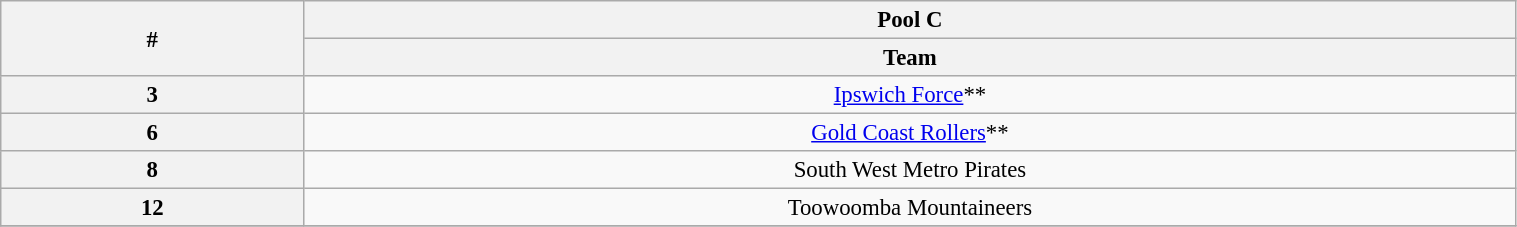<table class="wikitable" width="80%" style="font-size:95%; text-align:center">
<tr>
<th width="5%" rowspan=2>#</th>
<th colspan="1" align="center">Pool C</th>
</tr>
<tr>
<th width="20%">Team</th>
</tr>
<tr>
<th>3</th>
<td align=center><a href='#'>Ipswich Force</a>**</td>
</tr>
<tr>
<th>6</th>
<td align=center><a href='#'>Gold Coast Rollers</a>**</td>
</tr>
<tr>
<th>8</th>
<td align=center>South West Metro Pirates</td>
</tr>
<tr>
<th>12</th>
<td align=center>Toowoomba Mountaineers</td>
</tr>
<tr>
</tr>
</table>
